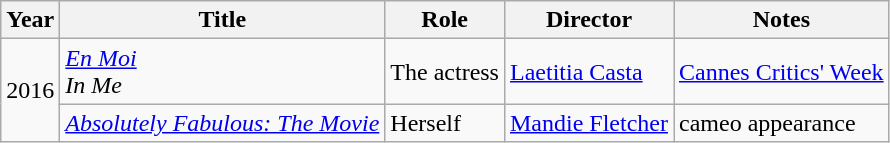<table class="wikitable sortable">
<tr>
<th>Year</th>
<th>Title</th>
<th>Role</th>
<th>Director</th>
<th class="unsortable">Notes</th>
</tr>
<tr>
<td rowspan=2>2016</td>
<td><em><a href='#'>En Moi</a></em><br><em>In Me</em></td>
<td>The actress</td>
<td><a href='#'>Laetitia Casta</a></td>
<td><a href='#'>Cannes Critics' Week</a></td>
</tr>
<tr>
<td><em><a href='#'>Absolutely Fabulous: The Movie</a></em></td>
<td>Herself</td>
<td><a href='#'>Mandie Fletcher</a></td>
<td>cameo appearance</td>
</tr>
</table>
